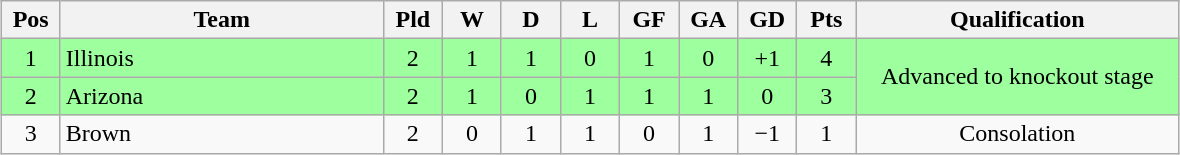<table class="wikitable" style="text-align:center; margin: 1em auto">
<tr>
<th style="width:2em">Pos</th>
<th style="width:13em">Team</th>
<th style="width:2em">Pld</th>
<th style="width:2em">W</th>
<th style="width:2em">D</th>
<th style="width:2em">L</th>
<th style="width:2em">GF</th>
<th style="width:2em">GA</th>
<th style="width:2em">GD</th>
<th style="width:2em">Pts</th>
<th style="width:13em">Qualification</th>
</tr>
<tr bgcolor="#9eff9e">
<td>1</td>
<td style="text-align:left">Illinois</td>
<td>2</td>
<td>1</td>
<td>1</td>
<td>0</td>
<td>1</td>
<td>0</td>
<td>+1</td>
<td>4</td>
<td rowspan="2">Advanced to knockout stage</td>
</tr>
<tr bgcolor="#9eff9e">
<td>2</td>
<td style="text-align:left">Arizona</td>
<td>2</td>
<td>1</td>
<td>0</td>
<td>1</td>
<td>1</td>
<td>1</td>
<td>0</td>
<td>3</td>
</tr>
<tr>
<td>3</td>
<td style="text-align:left">Brown</td>
<td>2</td>
<td>0</td>
<td>1</td>
<td>1</td>
<td>0</td>
<td>1</td>
<td>−1</td>
<td>1</td>
<td>Consolation</td>
</tr>
</table>
